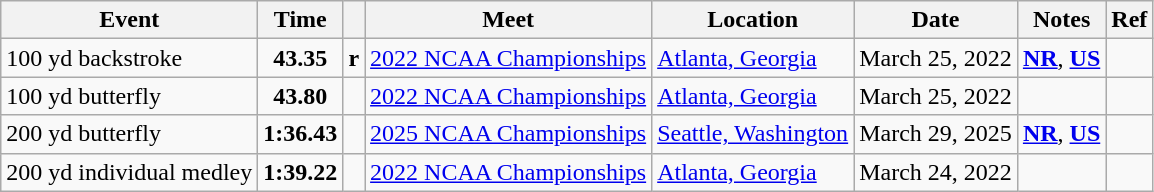<table class="wikitable">
<tr>
<th>Event</th>
<th>Time</th>
<th></th>
<th>Meet</th>
<th>Location</th>
<th>Date</th>
<th>Notes</th>
<th>Ref</th>
</tr>
<tr>
<td>100 yd backstroke</td>
<td style="text-align:center;"><strong>43.35</strong></td>
<td><strong>r</strong></td>
<td><a href='#'>2022 NCAA Championships</a></td>
<td><a href='#'>Atlanta, Georgia</a></td>
<td>March 25, 2022</td>
<td><strong><a href='#'>NR</a></strong>, <strong><a href='#'>US</a></strong></td>
<td style="text-align:center;"></td>
</tr>
<tr>
<td>100 yd butterfly</td>
<td style="text-align:center;"><strong>43.80</strong></td>
<td></td>
<td><a href='#'>2022 NCAA Championships</a></td>
<td><a href='#'>Atlanta, Georgia</a></td>
<td>March 25, 2022</td>
<td></td>
<td style="text-align:center;"></td>
</tr>
<tr>
<td>200 yd butterfly</td>
<td style="text-align:center;"><strong>1:36.43</strong></td>
<td></td>
<td><a href='#'>2025 NCAA Championships</a></td>
<td><a href='#'>Seattle, Washington</a></td>
<td>March 29, 2025</td>
<td><strong><a href='#'>NR</a></strong>, <strong><a href='#'>US</a></strong></td>
<td style="text-align:center;"></td>
</tr>
<tr>
<td>200 yd individual medley</td>
<td style="text-align:center;"><strong>1:39.22</strong></td>
<td></td>
<td><a href='#'>2022 NCAA Championships</a></td>
<td><a href='#'>Atlanta, Georgia</a></td>
<td>March 24, 2022</td>
<td></td>
<td style="text-align:center;"></td>
</tr>
</table>
